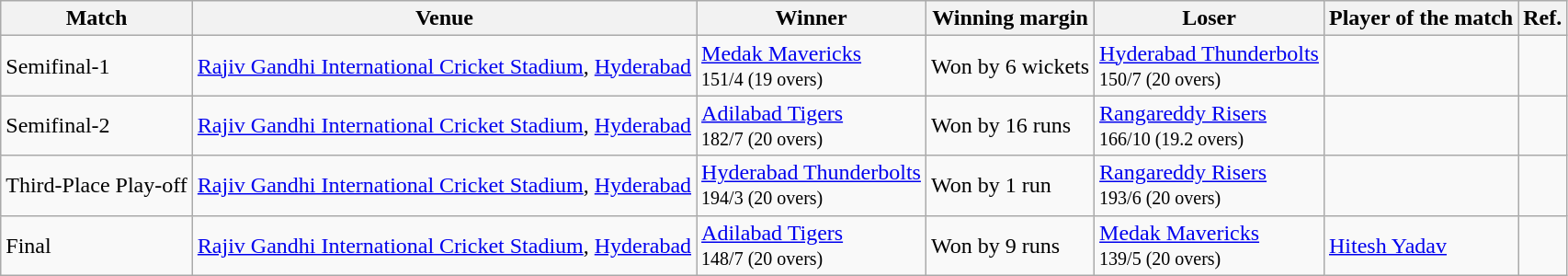<table class="wikitable plainrowheaders">
<tr>
<th scope="col">Match</th>
<th scope="col">Venue</th>
<th scope="col">Winner</th>
<th scope="col">Winning margin</th>
<th scope="col">Loser</th>
<th scope="col">Player of the match</th>
<th scope="col">Ref.</th>
</tr>
<tr>
<td>Semifinal-1</td>
<td><a href='#'>Rajiv Gandhi International Cricket Stadium</a>, <a href='#'>Hyderabad</a></td>
<td><a href='#'>Medak Mavericks</a><br><small>151/4 (19 overs)</small></td>
<td>Won by 6 wickets</td>
<td><a href='#'>Hyderabad Thunderbolts</a><br><small>150/7 (20 overs)</small></td>
<td></td>
<td></td>
</tr>
<tr>
<td>Semifinal-2</td>
<td><a href='#'>Rajiv Gandhi International Cricket Stadium</a>, <a href='#'>Hyderabad</a></td>
<td><a href='#'>Adilabad Tigers</a><br><small>182/7 (20 overs)</small></td>
<td>Won by 16 runs</td>
<td><a href='#'>Rangareddy Risers</a><br><small>166/10 (19.2 overs)</small></td>
<td></td>
<td></td>
</tr>
<tr>
<td>Third-Place Play-off</td>
<td><a href='#'>Rajiv Gandhi International Cricket Stadium</a>, <a href='#'>Hyderabad</a></td>
<td><a href='#'>Hyderabad Thunderbolts</a><br><small>194/3 (20 overs)</small></td>
<td>Won by 1 run</td>
<td><a href='#'>Rangareddy Risers</a><br><small>193/6 (20 overs)</small></td>
<td></td>
<td></td>
</tr>
<tr>
<td>Final</td>
<td><a href='#'>Rajiv Gandhi International Cricket Stadium</a>, <a href='#'>Hyderabad</a></td>
<td><a href='#'>Adilabad Tigers</a><br><small>148/7 (20 overs)</small></td>
<td>Won by 9 runs</td>
<td><a href='#'>Medak Mavericks</a><br><small>139/5 (20 overs)</small></td>
<td><a href='#'>Hitesh Yadav</a></td>
<td></td>
</tr>
</table>
